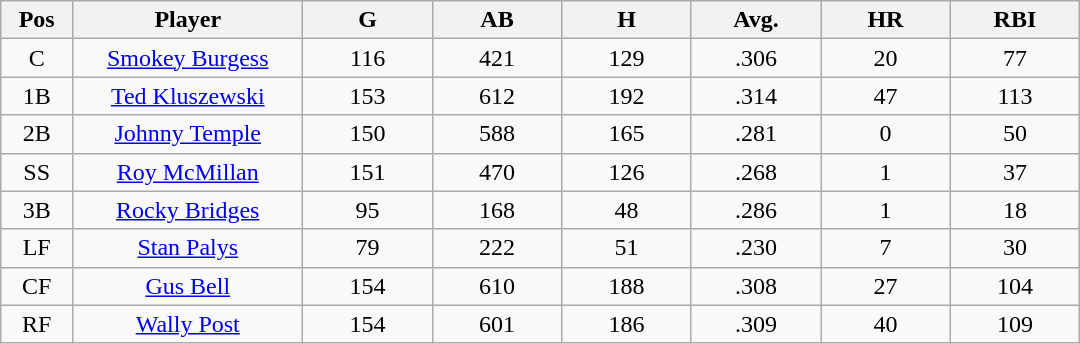<table class="wikitable sortable">
<tr>
<th bgcolor="#DDDDFF" width="5%">Pos</th>
<th bgcolor="#DDDDFF" width="16%">Player</th>
<th bgcolor="#DDDDFF" width="9%">G</th>
<th bgcolor="#DDDDFF" width="9%">AB</th>
<th bgcolor="#DDDDFF" width="9%">H</th>
<th bgcolor="#DDDDFF" width="9%">Avg.</th>
<th bgcolor="#DDDDFF" width="9%">HR</th>
<th bgcolor="#DDDDFF" width="9%">RBI</th>
</tr>
<tr align="center">
<td>C</td>
<td><a href='#'>Smokey Burgess</a></td>
<td>116</td>
<td>421</td>
<td>129</td>
<td>.306</td>
<td>20</td>
<td>77</td>
</tr>
<tr align="center">
<td>1B</td>
<td><a href='#'>Ted Kluszewski</a></td>
<td>153</td>
<td>612</td>
<td>192</td>
<td>.314</td>
<td>47</td>
<td>113</td>
</tr>
<tr align="center">
<td>2B</td>
<td><a href='#'>Johnny Temple</a></td>
<td>150</td>
<td>588</td>
<td>165</td>
<td>.281</td>
<td>0</td>
<td>50</td>
</tr>
<tr align="center">
<td>SS</td>
<td><a href='#'>Roy McMillan</a></td>
<td>151</td>
<td>470</td>
<td>126</td>
<td>.268</td>
<td>1</td>
<td>37</td>
</tr>
<tr align="center">
<td>3B</td>
<td><a href='#'>Rocky Bridges</a></td>
<td>95</td>
<td>168</td>
<td>48</td>
<td>.286</td>
<td>1</td>
<td>18</td>
</tr>
<tr align="center">
<td>LF</td>
<td><a href='#'>Stan Palys</a></td>
<td>79</td>
<td>222</td>
<td>51</td>
<td>.230</td>
<td>7</td>
<td>30</td>
</tr>
<tr align="center">
<td>CF</td>
<td><a href='#'>Gus Bell</a></td>
<td>154</td>
<td>610</td>
<td>188</td>
<td>.308</td>
<td>27</td>
<td>104</td>
</tr>
<tr align="center">
<td>RF</td>
<td><a href='#'>Wally Post</a></td>
<td>154</td>
<td>601</td>
<td>186</td>
<td>.309</td>
<td>40</td>
<td>109</td>
</tr>
</table>
